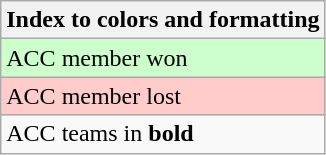<table class="wikitable">
<tr>
<th>Index to colors and formatting</th>
</tr>
<tr style="background:#cfc;">
<td>ACC member won</td>
</tr>
<tr style="background:#fcc;">
<td>ACC member lost</td>
</tr>
<tr>
<td>ACC teams in <strong>bold</strong></td>
</tr>
</table>
